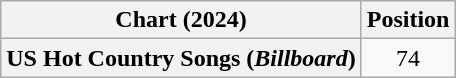<table class="wikitable plainrowheaders" style="text-align:center">
<tr>
<th scope="col">Chart (2024)</th>
<th scope="col">Position</th>
</tr>
<tr>
<th scope="row">US Hot Country Songs (<em>Billboard</em>)</th>
<td>74</td>
</tr>
</table>
